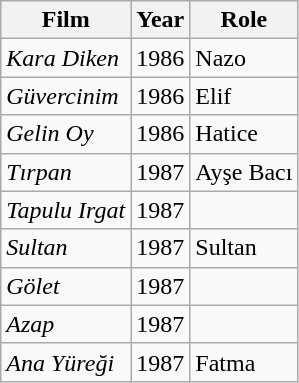<table class="wikitable">
<tr>
<th>Film</th>
<th>Year</th>
<th>Role</th>
</tr>
<tr>
<td><em>Kara Diken</em></td>
<td>1986</td>
<td>Nazo</td>
</tr>
<tr>
<td><em>Güvercinim</em></td>
<td>1986</td>
<td>Elif</td>
</tr>
<tr>
<td><em>Gelin Oy</em></td>
<td>1986</td>
<td>Hatice</td>
</tr>
<tr>
<td><em>Tırpan</em></td>
<td>1987</td>
<td>Ayşe Bacı</td>
</tr>
<tr>
<td><em>Tapulu Irgat</em></td>
<td>1987</td>
<td></td>
</tr>
<tr>
<td><em>Sultan</em></td>
<td>1987</td>
<td>Sultan</td>
</tr>
<tr>
<td><em>Gölet</em></td>
<td>1987</td>
<td></td>
</tr>
<tr>
<td><em>Azap</em></td>
<td>1987</td>
<td></td>
</tr>
<tr>
<td><em>Ana Yüreği</em></td>
<td>1987</td>
<td>Fatma</td>
</tr>
</table>
